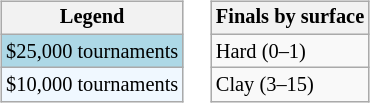<table>
<tr valign=top>
<td><br><table class="wikitable" style=font-size:85%>
<tr>
<th>Legend</th>
</tr>
<tr style="background:lightblue;">
<td>$25,000 tournaments</td>
</tr>
<tr style="background:#f0f8ff;">
<td>$10,000 tournaments</td>
</tr>
</table>
</td>
<td><br><table class="wikitable" style=font-size:85%>
<tr>
<th>Finals by surface</th>
</tr>
<tr>
<td>Hard (0–1)</td>
</tr>
<tr>
<td>Clay (3–15)</td>
</tr>
</table>
</td>
</tr>
</table>
